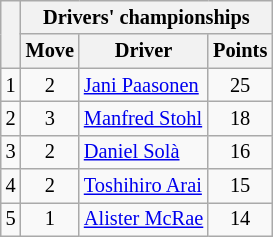<table class="wikitable" style="font-size:85%;">
<tr>
<th rowspan="2"></th>
<th colspan="3" nowrap>Drivers' championships</th>
</tr>
<tr>
<th>Move</th>
<th>Driver</th>
<th>Points</th>
</tr>
<tr>
<td align="center">1</td>
<td align="center"> 2</td>
<td> <a href='#'>Jani Paasonen</a></td>
<td align="center">25</td>
</tr>
<tr>
<td align="center">2</td>
<td align="center"> 3</td>
<td> <a href='#'>Manfred Stohl</a></td>
<td align="center">18</td>
</tr>
<tr>
<td align="center">3</td>
<td align="center"> 2</td>
<td> <a href='#'>Daniel Solà</a></td>
<td align="center">16</td>
</tr>
<tr>
<td align="center">4</td>
<td align="center"> 2</td>
<td> <a href='#'>Toshihiro Arai</a></td>
<td align="center">15</td>
</tr>
<tr>
<td align="center">5</td>
<td align="center"> 1</td>
<td> <a href='#'>Alister McRae</a></td>
<td align="center">14</td>
</tr>
</table>
